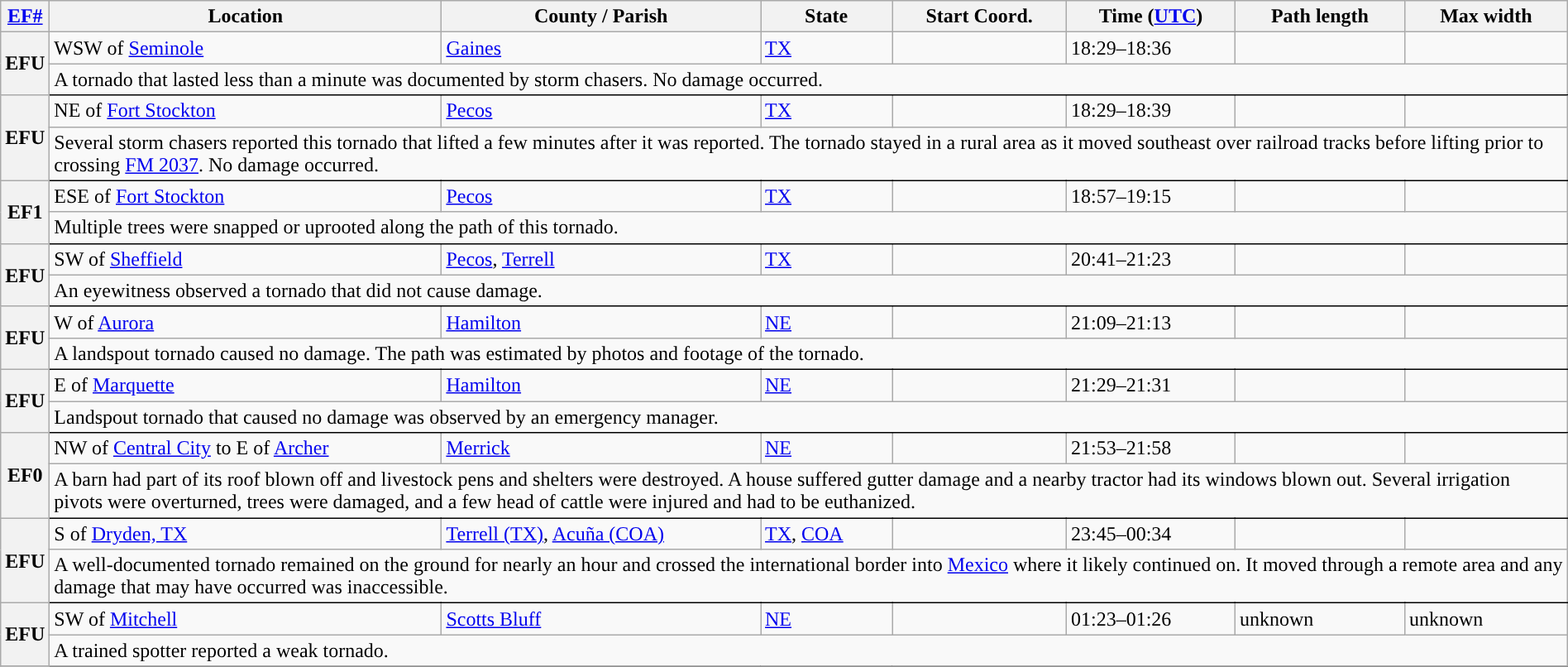<table class="wikitable sortable" style="width:100%;">
<tr>
<th scope="col" width="2%" align="center"><a href='#'>EF#</a></th>
<th scope="col" align="center" class="unsortable">Location</th>
<th scope="col" align="center" class="unsortable">County / Parish</th>
<th scope="col" align="center">State</th>
<th scope="col" align="center">Start Coord.</th>
<th scope="col" align="center">Time (<a href='#'>UTC</a>)</th>
<th scope="col" align="center">Path length</th>
<th scope="col" align="center">Max width</th>
</tr>
<tr>
<th scope="row" rowspan="2" style="background-color:#">EFU</th>
<td>WSW of <a href='#'>Seminole</a></td>
<td><a href='#'>Gaines</a></td>
<td><a href='#'>TX</a></td>
<td></td>
<td>18:29–18:36</td>
<td></td>
<td></td>
</tr>
<tr class="expand-child">
<td colspan="8" style=" border-bottom: 1px solid black;">A tornado that lasted less than a minute was documented by storm chasers. No damage occurred.</td>
</tr>
<tr>
<th scope="row" rowspan="2" style="background-color:#">EFU</th>
<td>NE of <a href='#'>Fort Stockton</a></td>
<td><a href='#'>Pecos</a></td>
<td><a href='#'>TX</a></td>
<td></td>
<td>18:29–18:39</td>
<td></td>
<td></td>
</tr>
<tr class="expand-child">
<td colspan="8" style=" border-bottom: 1px solid black;">Several storm chasers reported this tornado that lifted a few minutes after it was reported. The tornado stayed in a rural area as it moved southeast over railroad tracks before lifting prior to crossing <a href='#'>FM 2037</a>. No damage occurred.</td>
</tr>
<tr>
<th scope="row" rowspan="2" style="background-color:#">EF1</th>
<td>ESE of <a href='#'>Fort Stockton</a></td>
<td><a href='#'>Pecos</a></td>
<td><a href='#'>TX</a></td>
<td></td>
<td>18:57–19:15</td>
<td></td>
<td></td>
</tr>
<tr class="expand-child">
<td colspan="8" style=" border-bottom: 1px solid black;">Multiple trees were snapped or uprooted along the path of this tornado.</td>
</tr>
<tr>
<th scope="row" rowspan="2" style="background-color:#">EFU</th>
<td>SW of <a href='#'>Sheffield</a></td>
<td><a href='#'>Pecos</a>, <a href='#'>Terrell</a></td>
<td><a href='#'>TX</a></td>
<td></td>
<td>20:41–21:23</td>
<td></td>
<td></td>
</tr>
<tr class="expand-child">
<td colspan="8" style=" border-bottom: 1px solid black;">An eyewitness observed a tornado that did not cause damage.</td>
</tr>
<tr>
<th scope="row" rowspan="2" style="background-color:#">EFU</th>
<td>W of <a href='#'>Aurora</a></td>
<td><a href='#'>Hamilton</a></td>
<td><a href='#'>NE</a></td>
<td></td>
<td>21:09–21:13</td>
<td></td>
<td></td>
</tr>
<tr class="expand-child">
<td colspan="8" style=" border-bottom: 1px solid black;">A landspout tornado caused no damage. The path was estimated by photos and footage of the tornado.</td>
</tr>
<tr>
<th scope="row" rowspan="2" style="background-color:#">EFU</th>
<td>E of <a href='#'>Marquette</a></td>
<td><a href='#'>Hamilton</a></td>
<td><a href='#'>NE</a></td>
<td></td>
<td>21:29–21:31</td>
<td></td>
<td></td>
</tr>
<tr class="expand-child">
<td colspan="8" style=" border-bottom: 1px solid black;">Landspout tornado that caused no damage was observed by an emergency manager.</td>
</tr>
<tr>
<th scope="row" rowspan="2" style="background-color:#">EF0</th>
<td>NW of <a href='#'>Central City</a> to E of <a href='#'>Archer</a></td>
<td><a href='#'>Merrick</a></td>
<td><a href='#'>NE</a></td>
<td></td>
<td>21:53–21:58</td>
<td></td>
<td></td>
</tr>
<tr class="expand-child">
<td colspan="8" style=" border-bottom: 1px solid black;">A barn had part of its roof blown off and livestock pens and shelters were destroyed. A house suffered gutter damage and a nearby tractor had its windows blown out. Several irrigation pivots were overturned, trees were damaged, and a few head of cattle were injured and had to be euthanized.</td>
</tr>
<tr>
<th scope="row" rowspan="2" style="background-color:#">EFU</th>
<td>S of <a href='#'>Dryden, TX</a></td>
<td><a href='#'>Terrell (TX)</a>, <a href='#'>Acuña (COA)</a></td>
<td><a href='#'>TX</a>, <a href='#'>COA</a></td>
<td></td>
<td>23:45–00:34</td>
<td></td>
<td></td>
</tr>
<tr class="expand-child">
<td colspan="8" style=" border-bottom: 1px solid black;">A well-documented tornado remained on the ground for nearly an hour and crossed the international border into <a href='#'>Mexico</a> where it likely continued on. It moved through a remote area and any damage that may have occurred was inaccessible.</td>
</tr>
<tr>
<th scope="row" rowspan="2" style="background-color:#">EFU</th>
<td>SW of <a href='#'>Mitchell</a></td>
<td><a href='#'>Scotts Bluff</a></td>
<td><a href='#'>NE</a></td>
<td></td>
<td>01:23–01:26</td>
<td>unknown</td>
<td>unknown</td>
</tr>
<tr class="expand-child">
<td colspan="8" style=" border-bottom: 1px solid black;">A trained spotter reported a weak tornado.</td>
</tr>
<tr>
</tr>
</table>
